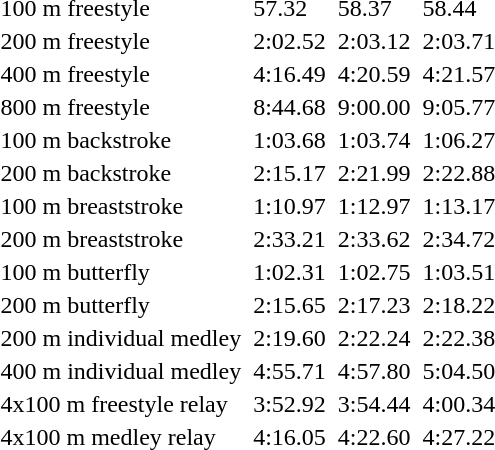<table>
<tr>
<td>100 m freestyle</td>
<td></td>
<td>57.32</td>
<td></td>
<td>58.37</td>
<td></td>
<td>58.44</td>
</tr>
<tr>
<td>200 m freestyle</td>
<td></td>
<td>2:02.52</td>
<td></td>
<td>2:03.12</td>
<td></td>
<td>2:03.71</td>
</tr>
<tr>
<td>400 m freestyle</td>
<td></td>
<td>4:16.49</td>
<td></td>
<td>4:20.59</td>
<td></td>
<td>4:21.57</td>
</tr>
<tr>
<td>800 m freestyle</td>
<td></td>
<td>8:44.68</td>
<td></td>
<td>9:00.00</td>
<td></td>
<td>9:05.77</td>
</tr>
<tr>
<td>100 m backstroke</td>
<td></td>
<td>1:03.68</td>
<td></td>
<td>1:03.74</td>
<td></td>
<td>1:06.27</td>
</tr>
<tr>
<td>200 m backstroke</td>
<td></td>
<td>2:15.17</td>
<td></td>
<td>2:21.99</td>
<td></td>
<td>2:22.88</td>
</tr>
<tr>
<td>100 m breaststroke</td>
<td></td>
<td>1:10.97</td>
<td></td>
<td>1:12.97</td>
<td></td>
<td>1:13.17</td>
</tr>
<tr>
<td>200 m breaststroke</td>
<td></td>
<td>2:33.21</td>
<td></td>
<td>2:33.62</td>
<td></td>
<td>2:34.72</td>
</tr>
<tr>
<td>100 m butterfly</td>
<td></td>
<td>1:02.31</td>
<td></td>
<td>1:02.75</td>
<td></td>
<td>1:03.51</td>
</tr>
<tr>
<td>200 m butterfly</td>
<td></td>
<td>2:15.65</td>
<td></td>
<td>2:17.23</td>
<td></td>
<td>2:18.22</td>
</tr>
<tr>
<td>200 m individual medley</td>
<td></td>
<td>2:19.60</td>
<td></td>
<td>2:22.24</td>
<td></td>
<td>2:22.38</td>
</tr>
<tr>
<td>400 m individual medley</td>
<td></td>
<td>4:55.71</td>
<td></td>
<td>4:57.80</td>
<td></td>
<td>5:04.50</td>
</tr>
<tr>
<td>4x100 m freestyle relay</td>
<td></td>
<td>3:52.92</td>
<td></td>
<td>3:54.44</td>
<td></td>
<td>4:00.34</td>
</tr>
<tr>
<td>4x100 m medley relay</td>
<td></td>
<td>4:16.05</td>
<td></td>
<td>4:22.60</td>
<td></td>
<td>4:27.22</td>
</tr>
</table>
